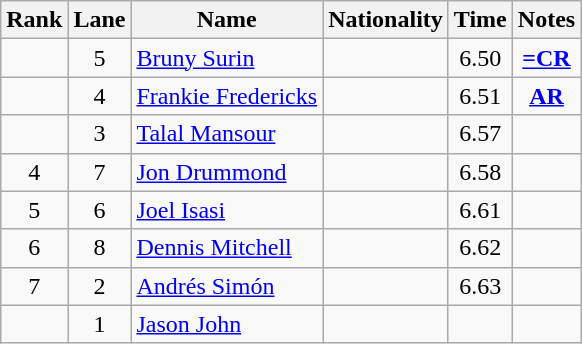<table class="wikitable sortable" style="text-align:center">
<tr>
<th>Rank</th>
<th>Lane</th>
<th>Name</th>
<th>Nationality</th>
<th>Time</th>
<th>Notes</th>
</tr>
<tr>
<td></td>
<td>5</td>
<td align="left"><a href='#'>Bruny Surin</a></td>
<td align=left></td>
<td>6.50</td>
<td><strong><a href='#'>=CR</a></strong></td>
</tr>
<tr>
<td></td>
<td>4</td>
<td align="left"><a href='#'>Frankie Fredericks</a></td>
<td align=left></td>
<td>6.51</td>
<td><strong><a href='#'>AR</a></strong></td>
</tr>
<tr>
<td></td>
<td>3</td>
<td align="left"><a href='#'>Talal Mansour</a></td>
<td align=left></td>
<td>6.57</td>
<td></td>
</tr>
<tr>
<td>4</td>
<td>7</td>
<td align="left"><a href='#'>Jon Drummond</a></td>
<td align=left></td>
<td>6.58</td>
<td></td>
</tr>
<tr>
<td>5</td>
<td>6</td>
<td align="left"><a href='#'>Joel Isasi</a></td>
<td align=left></td>
<td>6.61</td>
<td></td>
</tr>
<tr>
<td>6</td>
<td>8</td>
<td align="left"><a href='#'>Dennis Mitchell</a></td>
<td align=left></td>
<td>6.62</td>
<td></td>
</tr>
<tr>
<td>7</td>
<td>2</td>
<td align="left"><a href='#'>Andrés Simón</a></td>
<td align=left></td>
<td>6.63</td>
<td></td>
</tr>
<tr>
<td></td>
<td>1</td>
<td align="left"><a href='#'>Jason John</a></td>
<td align=left></td>
<td></td>
<td></td>
</tr>
</table>
